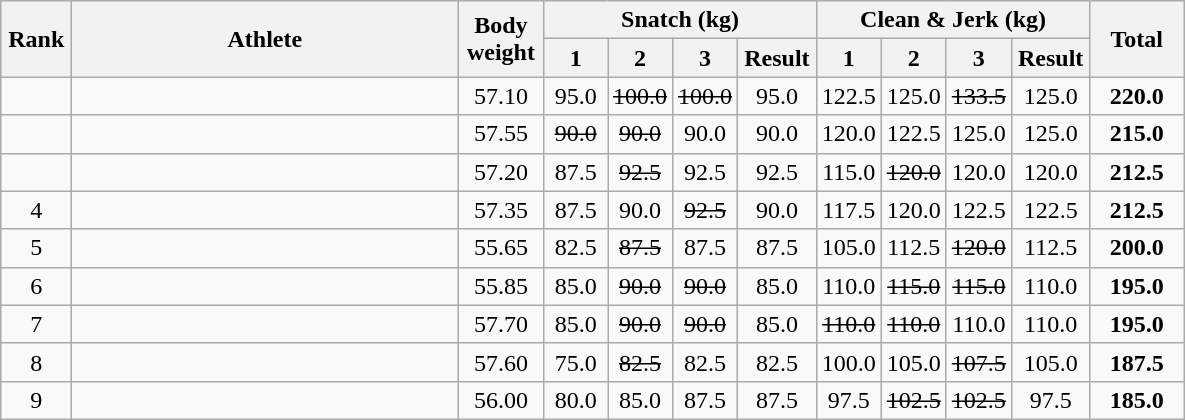<table class = "wikitable" style="text-align:center;">
<tr>
<th rowspan=2 width=40>Rank</th>
<th rowspan=2 width=250>Athlete</th>
<th rowspan=2 width=50>Body weight</th>
<th colspan=4>Snatch (kg)</th>
<th colspan=4>Clean & Jerk (kg)</th>
<th rowspan=2 width=55>Total</th>
</tr>
<tr>
<th width=35>1</th>
<th width=35>2</th>
<th width=35>3</th>
<th width=45>Result</th>
<th width=35>1</th>
<th width=35>2</th>
<th width=35>3</th>
<th width=45>Result</th>
</tr>
<tr>
<td></td>
<td align=left></td>
<td>57.10</td>
<td>95.0</td>
<td><s>100.0</s></td>
<td><s>100.0</s></td>
<td>95.0</td>
<td>122.5</td>
<td>125.0</td>
<td><s>133.5</s></td>
<td>125.0</td>
<td><strong>220.0</strong></td>
</tr>
<tr>
<td></td>
<td align=left></td>
<td>57.55</td>
<td><s>90.0</s></td>
<td><s>90.0</s></td>
<td>90.0</td>
<td>90.0</td>
<td>120.0</td>
<td>122.5</td>
<td>125.0</td>
<td>125.0</td>
<td><strong>215.0</strong></td>
</tr>
<tr>
<td></td>
<td align=left></td>
<td>57.20</td>
<td>87.5</td>
<td><s>92.5</s></td>
<td>92.5</td>
<td>92.5</td>
<td>115.0</td>
<td><s>120.0</s></td>
<td>120.0</td>
<td>120.0</td>
<td><strong>212.5</strong></td>
</tr>
<tr>
<td>4</td>
<td align=left></td>
<td>57.35</td>
<td>87.5</td>
<td>90.0</td>
<td><s>92.5</s></td>
<td>90.0</td>
<td>117.5</td>
<td>120.0</td>
<td>122.5</td>
<td>122.5</td>
<td><strong>212.5</strong></td>
</tr>
<tr>
<td>5</td>
<td align=left></td>
<td>55.65</td>
<td>82.5</td>
<td><s>87.5</s></td>
<td>87.5</td>
<td>87.5</td>
<td>105.0</td>
<td>112.5</td>
<td><s>120.0</s></td>
<td>112.5</td>
<td><strong>200.0</strong></td>
</tr>
<tr>
<td>6</td>
<td align=left></td>
<td>55.85</td>
<td>85.0</td>
<td><s>90.0</s></td>
<td><s>90.0</s></td>
<td>85.0</td>
<td>110.0</td>
<td><s>115.0</s></td>
<td><s>115.0</s></td>
<td>110.0</td>
<td><strong>195.0</strong></td>
</tr>
<tr>
<td>7</td>
<td align=left></td>
<td>57.70</td>
<td>85.0</td>
<td><s>90.0</s></td>
<td><s>90.0</s></td>
<td>85.0</td>
<td><s>110.0</s></td>
<td><s>110.0</s></td>
<td>110.0</td>
<td>110.0</td>
<td><strong>195.0</strong></td>
</tr>
<tr>
<td>8</td>
<td align=left></td>
<td>57.60</td>
<td>75.0</td>
<td><s>82.5</s></td>
<td>82.5</td>
<td>82.5</td>
<td>100.0</td>
<td>105.0</td>
<td><s>107.5</s></td>
<td>105.0</td>
<td><strong>187.5</strong></td>
</tr>
<tr>
<td>9</td>
<td align=left></td>
<td>56.00</td>
<td>80.0</td>
<td>85.0</td>
<td>87.5</td>
<td>87.5</td>
<td>97.5</td>
<td><s>102.5</s></td>
<td><s>102.5</s></td>
<td>97.5</td>
<td><strong>185.0</strong></td>
</tr>
</table>
